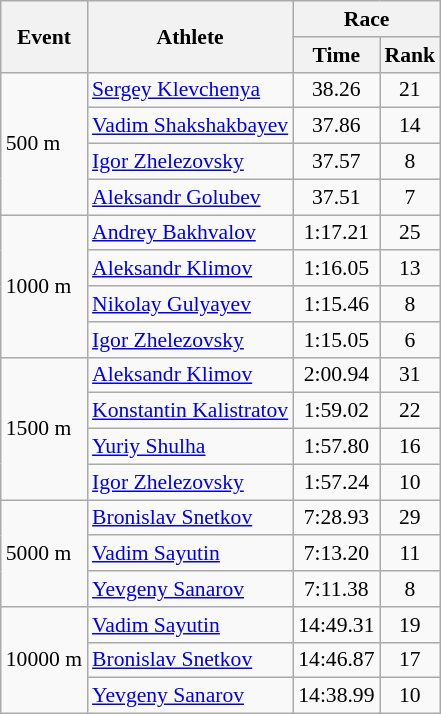<table class="wikitable" border="1" style="font-size:90%">
<tr>
<th rowspan=2>Event</th>
<th rowspan=2>Athlete</th>
<th colspan=2>Race</th>
</tr>
<tr>
<th>Time</th>
<th>Rank</th>
</tr>
<tr>
<td rowspan=4>500 m</td>
<td> <a href='#'>Sergey Klevchenya</a></td>
<td align=center>38.26</td>
<td align=center>21</td>
</tr>
<tr>
<td> <a href='#'>Vadim Shakshakbayev</a></td>
<td align=center>37.86</td>
<td align=center>14</td>
</tr>
<tr>
<td> <a href='#'>Igor Zhelezovsky</a></td>
<td align=center>37.57</td>
<td align=center>8</td>
</tr>
<tr>
<td> <a href='#'>Aleksandr Golubev</a></td>
<td align=center>37.51</td>
<td align=center>7</td>
</tr>
<tr>
<td rowspan=4>1000 m</td>
<td> <a href='#'>Andrey Bakhvalov</a></td>
<td align=center>1:17.21</td>
<td align=center>25</td>
</tr>
<tr>
<td> <a href='#'>Aleksandr Klimov</a></td>
<td align=center>1:16.05</td>
<td align=center>13</td>
</tr>
<tr>
<td> <a href='#'>Nikolay Gulyayev</a></td>
<td align=center>1:15.46</td>
<td align=center>8</td>
</tr>
<tr>
<td> <a href='#'>Igor Zhelezovsky</a></td>
<td align=center>1:15.05</td>
<td align=center>6</td>
</tr>
<tr>
<td rowspan=4>1500 m</td>
<td> <a href='#'>Aleksandr Klimov</a></td>
<td align=center>2:00.94</td>
<td align=center>31</td>
</tr>
<tr>
<td> <a href='#'>Konstantin Kalistratov</a></td>
<td align=center>1:59.02</td>
<td align=center>22</td>
</tr>
<tr>
<td> <a href='#'>Yuriy Shulha</a></td>
<td align=center>1:57.80</td>
<td align=center>16</td>
</tr>
<tr>
<td> <a href='#'>Igor Zhelezovsky</a></td>
<td align=center>1:57.24</td>
<td align=center>10</td>
</tr>
<tr>
<td rowspan=3>5000 m</td>
<td> <a href='#'>Bronislav Snetkov</a></td>
<td align=center>7:28.93</td>
<td align=center>29</td>
</tr>
<tr>
<td> <a href='#'>Vadim Sayutin</a></td>
<td align=center>7:13.20</td>
<td align=center>11</td>
</tr>
<tr>
<td> <a href='#'>Yevgeny Sanarov</a></td>
<td align=center>7:11.38</td>
<td align=center>8</td>
</tr>
<tr>
<td rowspan=3>10000 m</td>
<td> <a href='#'>Vadim Sayutin</a></td>
<td align=center>14:49.31</td>
<td align=center>19</td>
</tr>
<tr>
<td> <a href='#'>Bronislav Snetkov</a></td>
<td align=center>14:46.87</td>
<td align=center>17</td>
</tr>
<tr>
<td> <a href='#'>Yevgeny Sanarov</a></td>
<td align=center>14:38.99</td>
<td align=center>10</td>
</tr>
</table>
